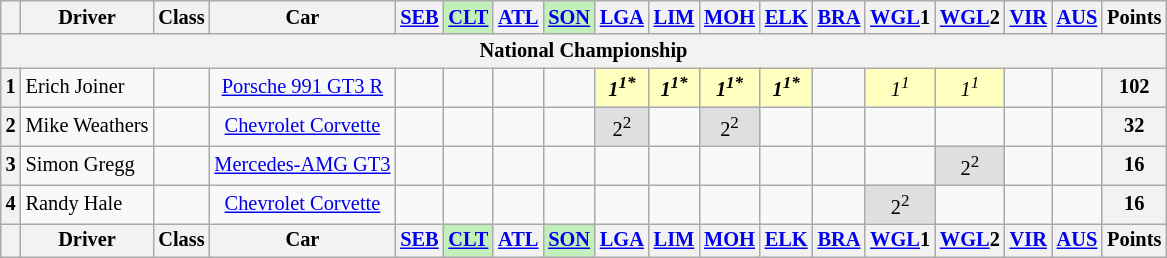<table class="wikitable" style="font-size:85%; text-align:center">
<tr>
<th valign="middle"></th>
<th valign="middle">Driver</th>
<th>Class</th>
<th>Car</th>
<th><a href='#'>SEB</a></th>
<th style="background:#C2F0BB;"><a href='#'>CLT</a></th>
<th><a href='#'>ATL</a></th>
<th style="background:#C2F0BB;"><a href='#'>SON</a></th>
<th><a href='#'>LGA</a></th>
<th><a href='#'>LIM</a></th>
<th><a href='#'>MOH</a></th>
<th><a href='#'>ELK</a></th>
<th><a href='#'>BRA</a></th>
<th><a href='#'>WGL</a>1</th>
<th><a href='#'>WGL</a>2</th>
<th><a href='#'>VIR</a></th>
<th><a href='#'>AUS</a></th>
<th valign="middle">Points</th>
</tr>
<tr>
<th colspan="18">National Championship</th>
</tr>
<tr>
<th>1</th>
<td align="left"> Erich Joiner</td>
<td></td>
<td><a href='#'>Porsche 991 GT3 R</a></td>
<td></td>
<td></td>
<td></td>
<td></td>
<td style="background:#ffffbf;"><strong><em>1<sup>1*</sup></em></strong></td>
<td style="background:#ffffbf;"><strong><em>1<sup>1*</sup></em></strong></td>
<td style="background:#ffffbf;"><strong><em>1<sup>1*</sup></em></strong></td>
<td style="background:#ffffbf;"><strong><em>1<sup>1*</sup></em></strong></td>
<td></td>
<td style="background:#ffffbf;"><em>1<sup>1</sup></em></td>
<td style="background:#ffffbf;"><em>1<sup>1</sup></em></td>
<td></td>
<td></td>
<th>102</th>
</tr>
<tr>
<th>2</th>
<td align="left"> Mike Weathers</td>
<td></td>
<td><a href='#'>Chevrolet Corvette</a></td>
<td></td>
<td></td>
<td></td>
<td></td>
<td style="background:#dfdfdf;">2<sup>2</sup></td>
<td></td>
<td style="background:#dfdfdf;">2<sup>2</sup></td>
<td></td>
<td></td>
<td></td>
<td></td>
<td></td>
<td></td>
<th>32</th>
</tr>
<tr>
<th>3</th>
<td align="left"> Simon Gregg</td>
<td></td>
<td><a href='#'>Mercedes-AMG GT3</a></td>
<td></td>
<td></td>
<td></td>
<td></td>
<td></td>
<td></td>
<td></td>
<td></td>
<td></td>
<td></td>
<td style="background:#dfdfdf;">2<sup>2</sup></td>
<td></td>
<td></td>
<th>16</th>
</tr>
<tr>
<th>4</th>
<td align="left"> Randy Hale</td>
<td></td>
<td><a href='#'>Chevrolet Corvette</a></td>
<td></td>
<td></td>
<td></td>
<td></td>
<td></td>
<td></td>
<td></td>
<td></td>
<td></td>
<td style="background:#dfdfdf;">2<sup>2</sup></td>
<td></td>
<td></td>
<td></td>
<th>16</th>
</tr>
<tr>
<th valign="middle"></th>
<th valign="middle">Driver</th>
<th>Class</th>
<th>Car</th>
<th><a href='#'>SEB</a></th>
<th style="background:#C2F0BB;"><a href='#'>CLT</a></th>
<th><a href='#'>ATL</a></th>
<th style="background:#C2F0BB;"><a href='#'>SON</a></th>
<th><a href='#'>LGA</a></th>
<th><a href='#'>LIM</a></th>
<th><a href='#'>MOH</a></th>
<th><a href='#'>ELK</a></th>
<th><a href='#'>BRA</a></th>
<th><a href='#'>WGL</a>1</th>
<th><a href='#'>WGL</a>2</th>
<th><a href='#'>VIR</a></th>
<th><a href='#'>AUS</a></th>
<th valign="middle">Points</th>
</tr>
</table>
